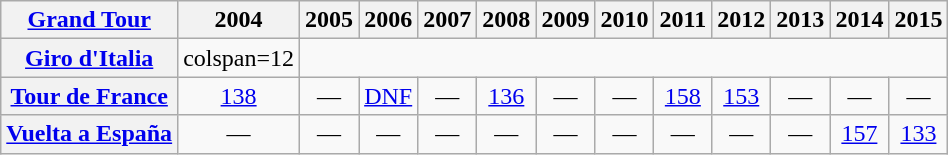<table class="wikitable plainrowheaders">
<tr>
<th scope="col"><a href='#'>Grand Tour</a></th>
<th scope="col">2004</th>
<th scope="col">2005</th>
<th scope="col">2006</th>
<th scope="col">2007</th>
<th scope="col">2008</th>
<th scope="col">2009</th>
<th scope="col">2010</th>
<th scope="col">2011</th>
<th scope="col">2012</th>
<th scope="col">2013</th>
<th scope="col">2014</th>
<th scope="col">2015</th>
</tr>
<tr style="text-align:center;">
<th scope="row"> <a href='#'>Giro d'Italia</a></th>
<td>colspan=12 </td>
</tr>
<tr style="text-align:center;">
<th scope="row"> <a href='#'>Tour de France</a></th>
<td><a href='#'>138</a></td>
<td>—</td>
<td><a href='#'>DNF</a></td>
<td>—</td>
<td><a href='#'>136</a></td>
<td>—</td>
<td>—</td>
<td><a href='#'>158</a></td>
<td><a href='#'>153</a></td>
<td>—</td>
<td>—</td>
<td>—</td>
</tr>
<tr style="text-align:center;">
<th scope="row"> <a href='#'>Vuelta a España</a></th>
<td>—</td>
<td>—</td>
<td>—</td>
<td>—</td>
<td>—</td>
<td>—</td>
<td>—</td>
<td>—</td>
<td>—</td>
<td>—</td>
<td><a href='#'>157</a></td>
<td><a href='#'>133</a></td>
</tr>
</table>
